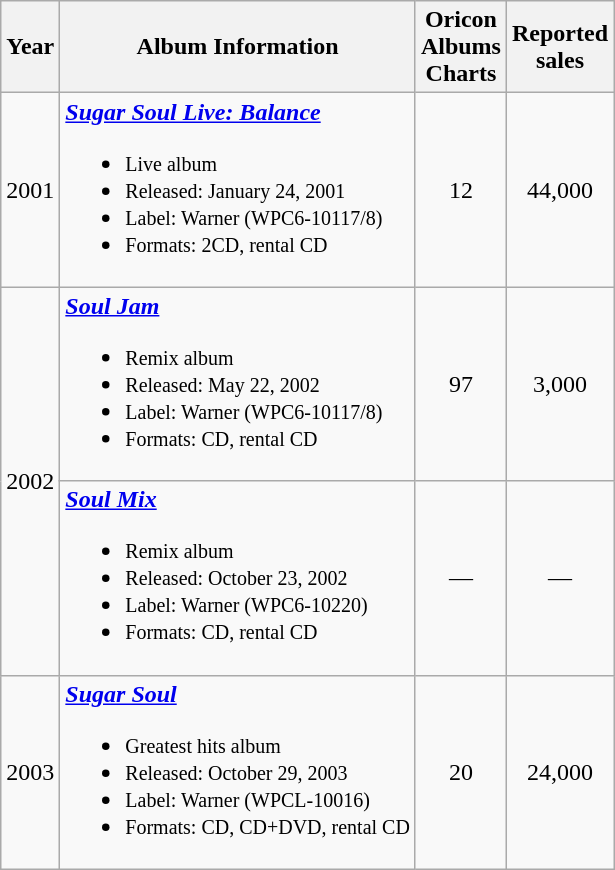<table class="wikitable">
<tr>
<th rowspan="1">Year</th>
<th rowspan="1">Album Information</th>
<th colspan="1">Oricon<br>Albums<br>Charts<br></th>
<th colspan="1">Reported<br>sales<br></th>
</tr>
<tr>
<td align="center">2001</td>
<td><strong><em><a href='#'>Sugar Soul Live: Balance</a></em></strong><br><ul><li><small>Live album</small></li><li><small>Released: January 24, 2001</small></li><li><small>Label: Warner (WPC6-10117/8)</small></li><li><small>Formats: 2CD, rental CD</small></li></ul></td>
<td align="center">12</td>
<td align="center">44,000</td>
</tr>
<tr>
<td align="center" rowspan="2">2002</td>
<td><strong><em><a href='#'>Soul Jam</a></em></strong><br><ul><li><small>Remix album</small></li><li><small>Released: May 22, 2002</small></li><li><small>Label: Warner (WPC6-10117/8)</small></li><li><small>Formats: CD, rental CD</small></li></ul></td>
<td align="center">97</td>
<td align="center">3,000</td>
</tr>
<tr>
<td><strong><em><a href='#'>Soul Mix</a></em></strong><br><ul><li><small>Remix album</small></li><li><small>Released: October 23, 2002</small></li><li><small>Label: Warner (WPC6-10220)</small></li><li><small>Formats: CD, rental CD</small></li></ul></td>
<td align="center">—</td>
<td align="center">—</td>
</tr>
<tr>
<td align="center">2003</td>
<td><strong><em><a href='#'>Sugar Soul</a></em></strong><br><ul><li><small>Greatest hits album</small></li><li><small>Released: October 29, 2003</small></li><li><small>Label: Warner (WPCL-10016)</small></li><li><small>Formats: CD, CD+DVD, rental CD</small></li></ul></td>
<td align="center">20</td>
<td align="center">24,000</td>
</tr>
</table>
